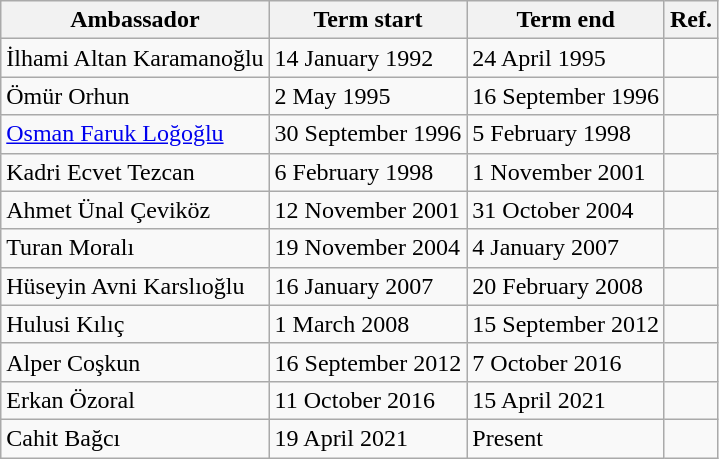<table class="wikitable">
<tr>
<th>Ambassador</th>
<th>Term start</th>
<th>Term end</th>
<th>Ref.</th>
</tr>
<tr>
<td>İlhami Altan Karamanoğlu</td>
<td>14 January 1992</td>
<td>24 April 1995</td>
<td></td>
</tr>
<tr>
<td>Ömür Orhun</td>
<td>2 May 1995</td>
<td>16 September 1996</td>
<td></td>
</tr>
<tr>
<td><a href='#'>Osman Faruk Loğoğlu</a></td>
<td>30 September 1996</td>
<td>5 February 1998</td>
<td></td>
</tr>
<tr>
<td>Kadri Ecvet Tezcan</td>
<td>6 February 1998</td>
<td>1 November 2001</td>
<td></td>
</tr>
<tr>
<td>Ahmet Ünal Çeviköz</td>
<td>12 November 2001</td>
<td>31 October 2004</td>
<td></td>
</tr>
<tr>
<td>Turan Moralı</td>
<td>19 November 2004</td>
<td>4 January 2007</td>
<td></td>
</tr>
<tr>
<td>Hüseyin Avni Karslıoğlu</td>
<td>16 January 2007</td>
<td>20 February 2008</td>
<td></td>
</tr>
<tr>
<td>Hulusi Kılıç</td>
<td>1 March 2008</td>
<td>15 September 2012</td>
<td></td>
</tr>
<tr>
<td>Alper Coşkun</td>
<td>16 September 2012</td>
<td>7 October 2016</td>
<td></td>
</tr>
<tr>
<td>Erkan Özoral</td>
<td>11 October 2016</td>
<td>15 April 2021</td>
<td></td>
</tr>
<tr>
<td>Cahit Bağcı</td>
<td>19 April 2021</td>
<td>Present</td>
<td></td>
</tr>
</table>
